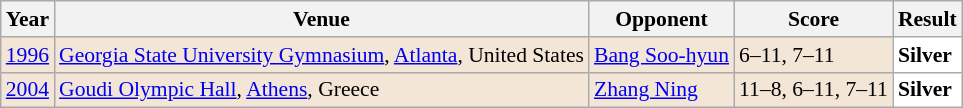<table class="sortable wikitable" style="font-size: 90%;">
<tr>
<th>Year</th>
<th>Venue</th>
<th>Opponent</th>
<th>Score</th>
<th>Result</th>
</tr>
<tr style="background:#F3E6D7">
<td align="center"><a href='#'>1996</a></td>
<td align="left"><a href='#'>Georgia State University Gymnasium</a>, <a href='#'>Atlanta</a>, United States</td>
<td align="left"> <a href='#'>Bang Soo-hyun</a></td>
<td align="left">6–11, 7–11</td>
<td style="text-align:left; background:white"> <strong>Silver</strong></td>
</tr>
<tr style="background:#F3E6D7">
<td align="center"><a href='#'>2004</a></td>
<td align="left"><a href='#'>Goudi Olympic Hall</a>, <a href='#'>Athens</a>, Greece</td>
<td align="left"> <a href='#'>Zhang Ning</a></td>
<td align="left">11–8, 6–11, 7–11</td>
<td style="text-align:left; background:white"> <strong>Silver</strong></td>
</tr>
</table>
